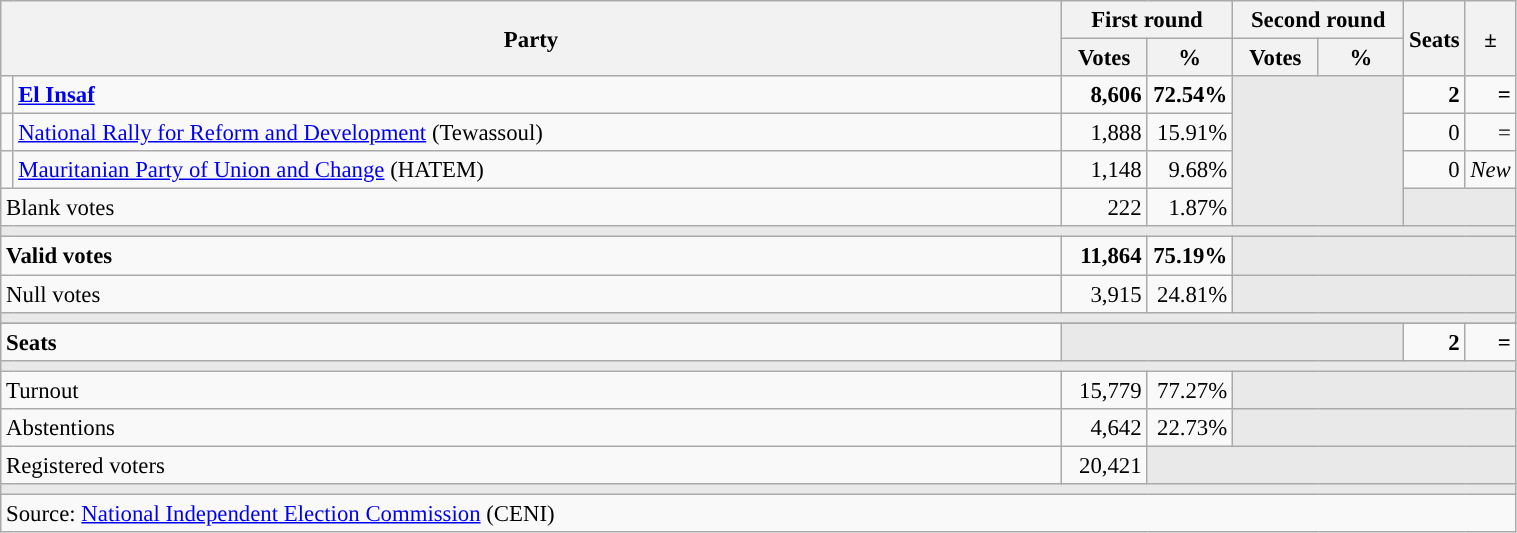<table class="wikitable" style="text-align:right;font-size:95%;">
<tr>
<th rowspan="2" colspan="2" width="700">Party</th>
<th colspan="2">First round</th>
<th colspan="2">Second round</th>
<th rowspan="2" width="25">Seats</th>
<th rowspan="2" width="20">±</th>
</tr>
<tr>
<th width="50">Votes</th>
<th width="50">%</th>
<th width="50">Votes</th>
<th width="50">%</th>
</tr>
<tr>
<td width="1" style="color:inherit;background:"></td>
<td style="text-align:left;"><strong><a href='#'>El Insaf</a></strong></td>
<td><strong>8,606</strong></td>
<td><strong>72.54%</strong></td>
<td colspan="2" rowspan="4" style="background:#E9E9E9;"></td>
<td><strong>2</strong></td>
<td><strong>=</strong></td>
</tr>
<tr>
<td width="1" style="color:inherit;background:"></td>
<td style="text-align:left;"><a href='#'>National Rally for Reform and Development</a> (Tewassoul)</td>
<td>1,888</td>
<td>15.91%</td>
<td>0</td>
<td>=</td>
</tr>
<tr>
<td width="1" style="color:inherit;background:"></td>
<td style="text-align:left;"><a href='#'>Mauritanian Party of Union and Change</a> (HATEM)</td>
<td>1,148</td>
<td>9.68%</td>
<td>0</td>
<td><em>New</em></td>
</tr>
<tr>
<td colspan="2" style="text-align:left;">Blank votes</td>
<td>222</td>
<td>1.87%</td>
<td colspan="4" style="background:#E9E9E9;"></td>
</tr>
<tr>
<td colspan="8" style="background:#E9E9E9;"></td>
</tr>
<tr style="font-weight:bold;">
<td colspan="2" style="text-align:left;">Valid votes</td>
<td>11,864</td>
<td>75.19%</td>
<td colspan="4" style="background:#E9E9E9;"></td>
</tr>
<tr>
<td colspan="2" style="text-align:left;">Null votes</td>
<td>3,915</td>
<td>24.81%</td>
<td colspan="4" style="background:#E9E9E9;"></td>
</tr>
<tr>
<td colspan="8" style="background:#E9E9E9;"></td>
</tr>
<tr>
</tr>
<tr style="font-weight:bold;">
<td colspan="2" style="text-align:left;">Seats</td>
<td colspan="4" style="background:#E9E9E9;"></td>
<td>2</td>
<td>=</td>
</tr>
<tr>
<td colspan="8" style="background:#E9E9E9;"></td>
</tr>
<tr>
<td colspan="2" style="text-align:left;">Turnout</td>
<td>15,779</td>
<td>77.27%</td>
<td colspan="4" style="background:#E9E9E9;"></td>
</tr>
<tr>
<td colspan="2" style="text-align:left;">Abstentions</td>
<td>4,642</td>
<td>22.73%</td>
<td colspan="4" style="background:#E9E9E9;"></td>
</tr>
<tr>
<td colspan="2" style="text-align:left;">Registered voters</td>
<td>20,421</td>
<td colspan="5" style="background:#E9E9E9;"></td>
</tr>
<tr>
<td colspan="8" style="background:#E9E9E9;"></td>
</tr>
<tr>
<td colspan="8" style="text-align:left;">Source: <a href='#'>National Independent Election Commission</a> (CENI)</td>
</tr>
</table>
